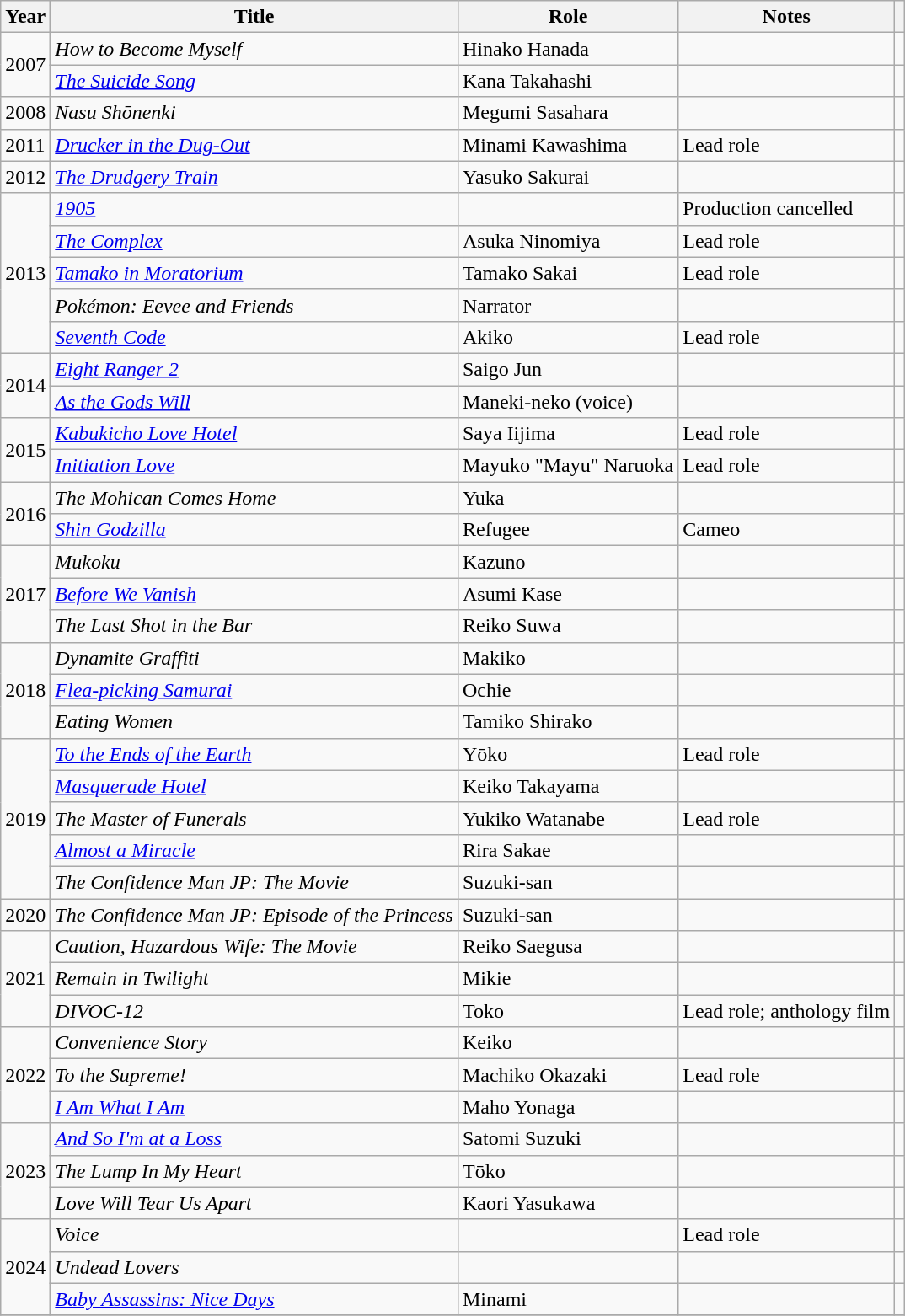<table class="wikitable sortable">
<tr>
<th>Year</th>
<th>Title</th>
<th>Role</th>
<th>Notes</th>
<th class="unsortable"></th>
</tr>
<tr>
<td rowspan="2">2007</td>
<td><em>How to Become Myself</em></td>
<td>Hinako Hanada</td>
<td></td>
<td></td>
</tr>
<tr>
<td><em><a href='#'>The Suicide Song</a></em></td>
<td>Kana Takahashi</td>
<td></td>
<td></td>
</tr>
<tr>
<td>2008</td>
<td><em>Nasu Shōnenki</em></td>
<td>Megumi Sasahara</td>
<td></td>
<td></td>
</tr>
<tr>
<td>2011</td>
<td><em><a href='#'>Drucker in the Dug-Out</a></em></td>
<td>Minami Kawashima</td>
<td>Lead role</td>
<td></td>
</tr>
<tr>
<td>2012</td>
<td><a href='#'><em>The Drudgery Train</em></a></td>
<td>Yasuko Sakurai</td>
<td></td>
<td></td>
</tr>
<tr>
<td rowspan="5">2013</td>
<td><em><a href='#'>1905</a></em></td>
<td></td>
<td>Production cancelled</td>
<td></td>
</tr>
<tr>
<td><em><a href='#'>The Complex</a></em></td>
<td>Asuka Ninomiya</td>
<td>Lead role</td>
<td></td>
</tr>
<tr>
<td><em><a href='#'>Tamako in Moratorium</a></em></td>
<td>Tamako Sakai</td>
<td>Lead role</td>
<td></td>
</tr>
<tr>
<td><em>Pokémon: Eevee and Friends</em></td>
<td>Narrator</td>
<td></td>
<td></td>
</tr>
<tr>
<td><em><a href='#'>Seventh Code</a></em></td>
<td>Akiko</td>
<td>Lead role</td>
<td></td>
</tr>
<tr>
<td rowspan="2">2014</td>
<td><em><a href='#'>Eight Ranger 2</a></em></td>
<td>Saigo Jun</td>
<td></td>
<td></td>
</tr>
<tr>
<td><em><a href='#'>As the Gods Will</a></em></td>
<td>Maneki-neko (voice)</td>
<td></td>
<td></td>
</tr>
<tr>
<td rowspan="2">2015</td>
<td><em><a href='#'>Kabukicho Love Hotel</a></em></td>
<td>Saya Iijima</td>
<td>Lead role</td>
<td></td>
</tr>
<tr>
<td><em><a href='#'>Initiation Love</a></em></td>
<td>Mayuko "Mayu" Naruoka</td>
<td>Lead role</td>
<td></td>
</tr>
<tr>
<td rowspan="2">2016</td>
<td><em>The Mohican Comes Home</em></td>
<td>Yuka</td>
<td></td>
<td></td>
</tr>
<tr>
<td><em><a href='#'>Shin Godzilla</a></em></td>
<td>Refugee</td>
<td>Cameo</td>
<td></td>
</tr>
<tr>
<td rowspan="3">2017</td>
<td><em>Mukoku</em></td>
<td>Kazuno</td>
<td></td>
<td></td>
</tr>
<tr>
<td><em><a href='#'>Before We Vanish</a></em></td>
<td>Asumi Kase</td>
<td></td>
<td></td>
</tr>
<tr>
<td><em>The Last Shot in the Bar</em></td>
<td>Reiko Suwa</td>
<td></td>
<td></td>
</tr>
<tr>
<td rowspan="3">2018</td>
<td><em>Dynamite Graffiti</em></td>
<td>Makiko</td>
<td></td>
<td></td>
</tr>
<tr>
<td><em><a href='#'>Flea-picking Samurai</a></em></td>
<td>Ochie</td>
<td></td>
<td></td>
</tr>
<tr>
<td><em>Eating Women</em></td>
<td>Tamiko Shirako</td>
<td></td>
<td></td>
</tr>
<tr>
<td rowspan="5">2019</td>
<td><em><a href='#'>To the Ends of the Earth</a></em></td>
<td>Yōko</td>
<td>Lead role</td>
<td></td>
</tr>
<tr>
<td><em><a href='#'>Masquerade Hotel</a></em></td>
<td>Keiko Takayama</td>
<td></td>
<td></td>
</tr>
<tr>
<td><em>The Master of Funerals</em></td>
<td>Yukiko Watanabe</td>
<td>Lead role</td>
<td></td>
</tr>
<tr>
<td><em><a href='#'>Almost a Miracle</a></em></td>
<td>Rira Sakae</td>
<td></td>
<td></td>
</tr>
<tr>
<td><em>The Confidence Man JP: The Movie</em></td>
<td>Suzuki-san</td>
<td></td>
<td></td>
</tr>
<tr>
<td>2020</td>
<td><em>The Confidence Man JP: Episode of the Princess</em></td>
<td>Suzuki-san</td>
<td></td>
<td></td>
</tr>
<tr>
<td rowspan="3">2021</td>
<td><em>Caution, Hazardous Wife: The Movie</em></td>
<td>Reiko Saegusa</td>
<td></td>
<td></td>
</tr>
<tr>
<td><em>Remain in Twilight</em></td>
<td>Mikie</td>
<td></td>
<td></td>
</tr>
<tr>
<td><em>DIVOC-12</em></td>
<td>Toko</td>
<td>Lead role; anthology film</td>
<td></td>
</tr>
<tr>
<td rowspan="3">2022</td>
<td><em>Convenience Story</em></td>
<td>Keiko</td>
<td></td>
<td></td>
</tr>
<tr>
<td><em>To the Supreme!</em></td>
<td>Machiko Okazaki</td>
<td>Lead role</td>
<td></td>
</tr>
<tr>
<td><em><a href='#'>I Am What I Am</a></em></td>
<td>Maho Yonaga</td>
<td></td>
<td></td>
</tr>
<tr>
<td rowspan=3>2023</td>
<td><em><a href='#'>And So I'm at a Loss</a></em></td>
<td>Satomi Suzuki</td>
<td></td>
<td></td>
</tr>
<tr>
<td><em>The Lump In My Heart </em></td>
<td>Tōko</td>
<td></td>
<td></td>
</tr>
<tr>
<td><em>Love Will Tear Us Apart</em></td>
<td>Kaori Yasukawa</td>
<td></td>
<td></td>
</tr>
<tr>
<td rowspan=3>2024</td>
<td><em>Voice</em></td>
<td></td>
<td>Lead role</td>
<td></td>
</tr>
<tr>
<td><em>Undead Lovers</em></td>
<td></td>
<td></td>
<td></td>
</tr>
<tr>
<td><em><a href='#'>Baby Assassins: Nice Days</a></em></td>
<td>Minami</td>
<td></td>
<td></td>
</tr>
<tr>
</tr>
</table>
